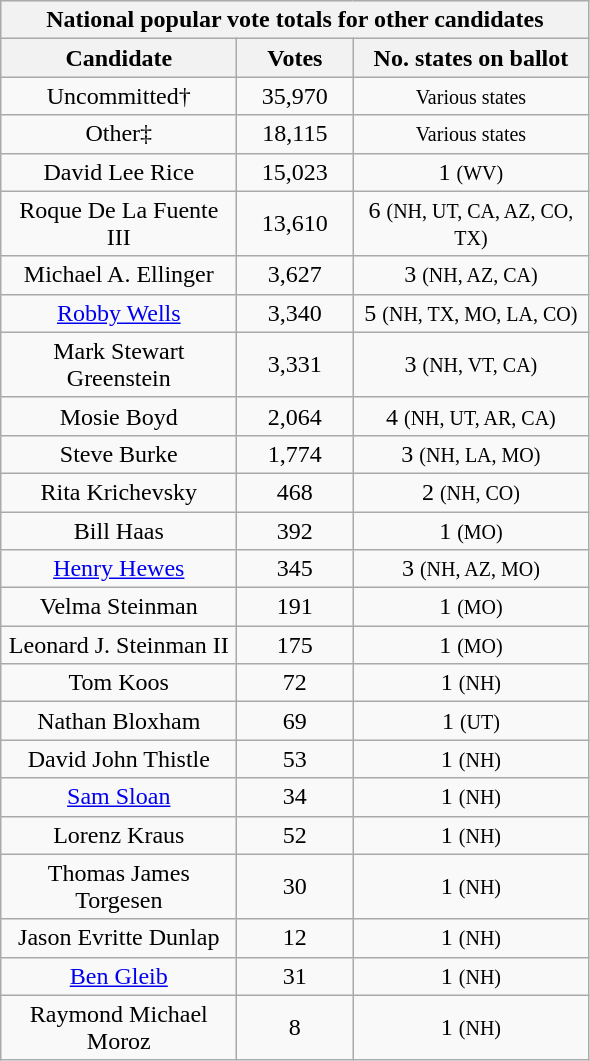<table class="wikitable sortable" style="text-align:center">
<tr style="background:#e9e9e9;">
<th colspan="7" style="text-align:center; color:black">National popular vote totals for other candidates</th>
</tr>
<tr style="background:#eee;">
<th style="width:150px; text-align:center; color:black;">Candidate</th>
<th style="width:70px; text-align:center; color:black;">Votes</th>
<th style="width:150px; text-align:center; color:black;">No. states on ballot</th>
</tr>
<tr>
<td>Uncommitted†</td>
<td>35,970</td>
<td><small>Various states</small></td>
</tr>
<tr>
<td>Other‡</td>
<td>18,115</td>
<td><small>Various states</small></td>
</tr>
<tr>
<td>David Lee Rice</td>
<td>15,023</td>
<td>1 <small>(WV)</small></td>
</tr>
<tr>
<td>Roque De La Fuente III</td>
<td>13,610</td>
<td>6 <small>(NH, UT, CA, AZ, CO, TX)</small></td>
</tr>
<tr>
<td>Michael A. Ellinger</td>
<td>3,627</td>
<td>3 <small>(NH, AZ, CA)</small></td>
</tr>
<tr>
<td><a href='#'>Robby Wells</a></td>
<td>3,340</td>
<td>5 <small>(NH, TX, MO, LA, CO)</small></td>
</tr>
<tr>
<td>Mark Stewart Greenstein</td>
<td>3,331</td>
<td>3 <small>(NH, VT, CA)</small></td>
</tr>
<tr>
<td>Mosie Boyd</td>
<td>2,064</td>
<td>4 <small>(NH, UT, AR, CA)</small></td>
</tr>
<tr>
<td>Steve Burke</td>
<td>1,774</td>
<td>3 <small>(NH, LA, MO)</small></td>
</tr>
<tr>
<td>Rita Krichevsky</td>
<td>468</td>
<td>2 <small>(NH, CO)</small></td>
</tr>
<tr>
<td>Bill Haas</td>
<td>392</td>
<td>1 <small>(MO)</small></td>
</tr>
<tr>
<td><a href='#'>Henry Hewes</a></td>
<td>345</td>
<td>3 <small>(NH, AZ, MO)</small></td>
</tr>
<tr>
<td>Velma Steinman</td>
<td>191</td>
<td>1 <small>(MO)</small></td>
</tr>
<tr>
<td>Leonard J. Steinman II</td>
<td>175</td>
<td>1 <small>(MO)</small></td>
</tr>
<tr>
<td>Tom Koos</td>
<td>72</td>
<td>1 <small>(NH)</small></td>
</tr>
<tr>
<td>Nathan Bloxham</td>
<td>69</td>
<td>1 <small>(UT)</small></td>
</tr>
<tr>
<td>David John Thistle</td>
<td>53</td>
<td>1 <small>(NH)</small></td>
</tr>
<tr>
<td><a href='#'>Sam Sloan</a></td>
<td>34</td>
<td>1 <small>(NH)</small></td>
</tr>
<tr>
<td>Lorenz Kraus</td>
<td>52</td>
<td>1 <small>(NH)</small></td>
</tr>
<tr>
<td>Thomas James Torgesen</td>
<td>30</td>
<td>1 <small>(NH)</small></td>
</tr>
<tr>
<td>Jason Evritte Dunlap</td>
<td>12</td>
<td>1 <small>(NH)</small></td>
</tr>
<tr>
<td><a href='#'>Ben Gleib</a></td>
<td>31</td>
<td>1 <small>(NH)</small></td>
</tr>
<tr>
<td>Raymond Michael Moroz</td>
<td>8</td>
<td>1 <small>(NH)</small></td>
</tr>
</table>
